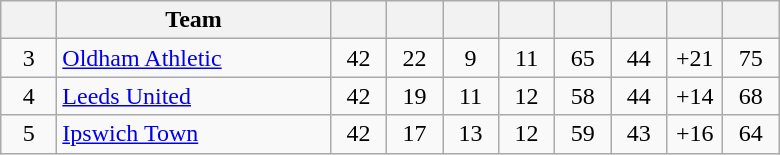<table class="wikitable" style="text-align:center">
<tr>
<th width="30"></th>
<th width="175">Team</th>
<th width="30"></th>
<th width="30"></th>
<th width="30"></th>
<th width="30"></th>
<th width="30"></th>
<th width="30"></th>
<th width="30"></th>
<th width="30"></th>
</tr>
<tr>
<td>3</td>
<td align=left><a href='#'>Oldham Athletic</a></td>
<td>42</td>
<td>22</td>
<td>9</td>
<td>11</td>
<td>65</td>
<td>44</td>
<td>+21</td>
<td>75</td>
</tr>
<tr>
<td>4</td>
<td align=left><a href='#'>Leeds United</a></td>
<td>42</td>
<td>19</td>
<td>11</td>
<td>12</td>
<td>58</td>
<td>44</td>
<td>+14</td>
<td>68</td>
</tr>
<tr>
<td>5</td>
<td align=left><a href='#'>Ipswich Town</a></td>
<td>42</td>
<td>17</td>
<td>13</td>
<td>12</td>
<td>59</td>
<td>43</td>
<td>+16</td>
<td>64</td>
</tr>
</table>
